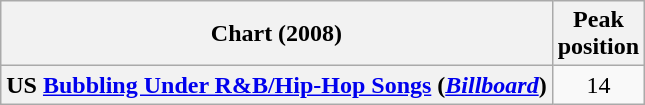<table class="wikitable sortable plainrowheaders">
<tr>
<th scope="col">Chart (2008)</th>
<th scope="col">Peak<br>position</th>
</tr>
<tr>
<th scope="row">US <a href='#'>Bubbling Under R&B/Hip-Hop Songs</a> (<em><a href='#'>Billboard</a></em>)</th>
<td align="center">14</td>
</tr>
</table>
